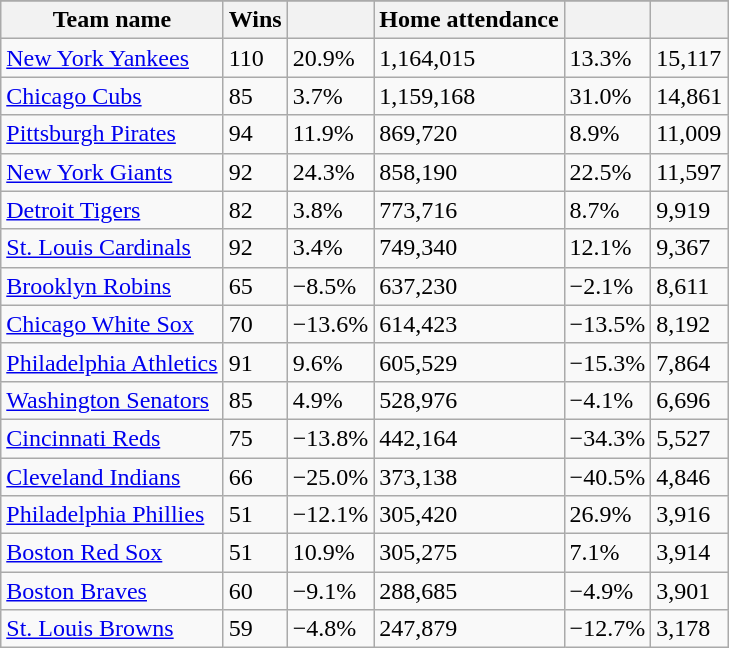<table class="wikitable sortable">
<tr style="text-align:center; font-size:larger;">
</tr>
<tr>
<th>Team name</th>
<th>Wins</th>
<th></th>
<th>Home attendance</th>
<th></th>
<th></th>
</tr>
<tr>
<td><a href='#'>New York Yankees</a></td>
<td>110</td>
<td>20.9%</td>
<td>1,164,015</td>
<td>13.3%</td>
<td>15,117</td>
</tr>
<tr>
<td><a href='#'>Chicago Cubs</a></td>
<td>85</td>
<td>3.7%</td>
<td>1,159,168</td>
<td>31.0%</td>
<td>14,861</td>
</tr>
<tr>
<td><a href='#'>Pittsburgh Pirates</a></td>
<td>94</td>
<td>11.9%</td>
<td>869,720</td>
<td>8.9%</td>
<td>11,009</td>
</tr>
<tr>
<td><a href='#'>New York Giants</a></td>
<td>92</td>
<td>24.3%</td>
<td>858,190</td>
<td>22.5%</td>
<td>11,597</td>
</tr>
<tr>
<td><a href='#'>Detroit Tigers</a></td>
<td>82</td>
<td>3.8%</td>
<td>773,716</td>
<td>8.7%</td>
<td>9,919</td>
</tr>
<tr>
<td><a href='#'>St. Louis Cardinals</a></td>
<td>92</td>
<td>3.4%</td>
<td>749,340</td>
<td>12.1%</td>
<td>9,367</td>
</tr>
<tr>
<td><a href='#'>Brooklyn Robins</a></td>
<td>65</td>
<td>−8.5%</td>
<td>637,230</td>
<td>−2.1%</td>
<td>8,611</td>
</tr>
<tr>
<td><a href='#'>Chicago White Sox</a></td>
<td>70</td>
<td>−13.6%</td>
<td>614,423</td>
<td>−13.5%</td>
<td>8,192</td>
</tr>
<tr>
<td><a href='#'>Philadelphia Athletics</a></td>
<td>91</td>
<td>9.6%</td>
<td>605,529</td>
<td>−15.3%</td>
<td>7,864</td>
</tr>
<tr>
<td><a href='#'>Washington Senators</a></td>
<td>85</td>
<td>4.9%</td>
<td>528,976</td>
<td>−4.1%</td>
<td>6,696</td>
</tr>
<tr>
<td><a href='#'>Cincinnati Reds</a></td>
<td>75</td>
<td>−13.8%</td>
<td>442,164</td>
<td>−34.3%</td>
<td>5,527</td>
</tr>
<tr>
<td><a href='#'>Cleveland Indians</a></td>
<td>66</td>
<td>−25.0%</td>
<td>373,138</td>
<td>−40.5%</td>
<td>4,846</td>
</tr>
<tr>
<td><a href='#'>Philadelphia Phillies</a></td>
<td>51</td>
<td>−12.1%</td>
<td>305,420</td>
<td>26.9%</td>
<td>3,916</td>
</tr>
<tr>
<td><a href='#'>Boston Red Sox</a></td>
<td>51</td>
<td>10.9%</td>
<td>305,275</td>
<td>7.1%</td>
<td>3,914</td>
</tr>
<tr>
<td><a href='#'>Boston Braves</a></td>
<td>60</td>
<td>−9.1%</td>
<td>288,685</td>
<td>−4.9%</td>
<td>3,901</td>
</tr>
<tr>
<td><a href='#'>St. Louis Browns</a></td>
<td>59</td>
<td>−4.8%</td>
<td>247,879</td>
<td>−12.7%</td>
<td>3,178</td>
</tr>
</table>
